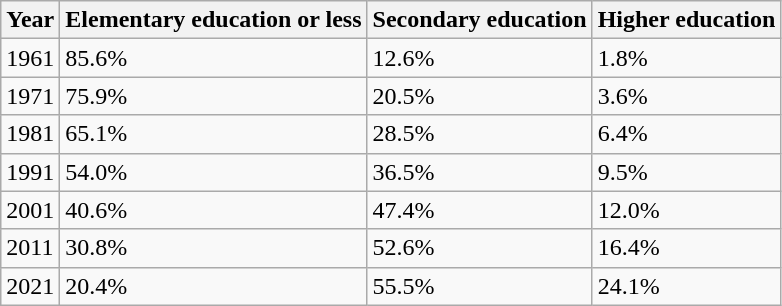<table class="wikitable" align="left">
<tr>
<th>Year</th>
<th>Elementary education or less</th>
<th>Secondary education</th>
<th>Higher education</th>
</tr>
<tr>
<td>1961</td>
<td>85.6%</td>
<td>12.6%</td>
<td>1.8%</td>
</tr>
<tr>
<td>1971</td>
<td>75.9%</td>
<td>20.5%</td>
<td>3.6%</td>
</tr>
<tr>
<td>1981</td>
<td>65.1%</td>
<td>28.5%</td>
<td>6.4%</td>
</tr>
<tr>
<td>1991</td>
<td>54.0%</td>
<td>36.5%</td>
<td>9.5%</td>
</tr>
<tr>
<td>2001</td>
<td>40.6%</td>
<td>47.4%</td>
<td>12.0%</td>
</tr>
<tr>
<td>2011</td>
<td>30.8%</td>
<td>52.6%</td>
<td>16.4%</td>
</tr>
<tr>
<td>2021</td>
<td>20.4%</td>
<td>55.5%</td>
<td>24.1%</td>
</tr>
</table>
